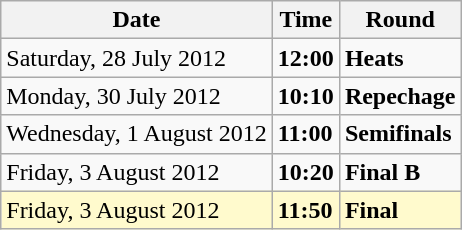<table class="wikitable">
<tr>
<th>Date</th>
<th>Time</th>
<th>Round</th>
</tr>
<tr>
<td>Saturday, 28 July 2012</td>
<td><strong>12:00</strong></td>
<td><strong>Heats</strong></td>
</tr>
<tr>
<td>Monday, 30 July 2012</td>
<td><strong>10:10</strong></td>
<td><strong>Repechage</strong></td>
</tr>
<tr>
<td>Wednesday, 1 August 2012</td>
<td><strong>11:00</strong></td>
<td><strong>Semifinals</strong></td>
</tr>
<tr>
<td>Friday, 3 August 2012</td>
<td><strong>10:20</strong></td>
<td><strong>Final B</strong></td>
</tr>
<tr>
<td style=background:lemonchiffon>Friday, 3 August 2012</td>
<td style=background:lemonchiffon><strong>11:50</strong></td>
<td style=background:lemonchiffon><strong>Final</strong></td>
</tr>
</table>
